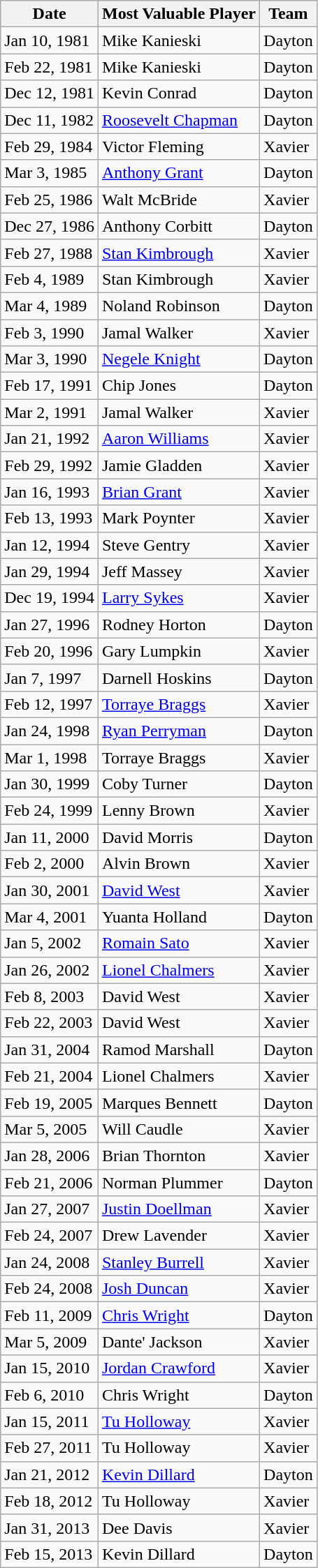<table class="wikitable">
<tr>
<th>Date</th>
<th>Most Valuable Player</th>
<th colspan=2>Team</th>
</tr>
<tr>
<td>Jan 10, 1981</td>
<td>Mike Kanieski</td>
<td>Dayton</td>
</tr>
<tr>
<td>Feb 22, 1981</td>
<td>Mike Kanieski</td>
<td>Dayton</td>
</tr>
<tr>
<td>Dec 12, 1981</td>
<td>Kevin Conrad</td>
<td>Dayton</td>
</tr>
<tr>
<td>Dec 11, 1982</td>
<td><a href='#'>Roosevelt Chapman</a></td>
<td>Dayton</td>
</tr>
<tr>
<td>Feb 29, 1984</td>
<td>Victor Fleming</td>
<td>Xavier</td>
</tr>
<tr>
<td>Mar 3, 1985</td>
<td><a href='#'>Anthony Grant</a></td>
<td>Dayton</td>
</tr>
<tr>
<td>Feb 25, 1986</td>
<td>Walt McBride</td>
<td>Xavier</td>
</tr>
<tr>
<td>Dec 27, 1986</td>
<td>Anthony Corbitt</td>
<td>Dayton</td>
</tr>
<tr>
<td>Feb 27, 1988</td>
<td><a href='#'>Stan Kimbrough</a></td>
<td>Xavier</td>
</tr>
<tr>
<td>Feb 4, 1989</td>
<td>Stan Kimbrough</td>
<td>Xavier</td>
</tr>
<tr>
<td>Mar 4, 1989</td>
<td>Noland Robinson</td>
<td>Dayton</td>
</tr>
<tr>
<td>Feb 3, 1990</td>
<td>Jamal Walker</td>
<td>Xavier</td>
</tr>
<tr>
<td>Mar 3, 1990</td>
<td><a href='#'>Negele Knight</a></td>
<td>Dayton</td>
</tr>
<tr>
<td>Feb 17, 1991</td>
<td>Chip Jones</td>
<td>Dayton</td>
</tr>
<tr>
<td>Mar 2, 1991</td>
<td>Jamal Walker</td>
<td>Xavier</td>
</tr>
<tr>
<td>Jan 21, 1992</td>
<td><a href='#'>Aaron Williams</a></td>
<td>Xavier</td>
</tr>
<tr>
<td>Feb 29, 1992</td>
<td>Jamie Gladden</td>
<td>Xavier</td>
</tr>
<tr>
<td>Jan 16, 1993</td>
<td><a href='#'>Brian Grant</a></td>
<td>Xavier</td>
</tr>
<tr>
<td>Feb 13, 1993</td>
<td>Mark Poynter</td>
<td>Xavier</td>
</tr>
<tr>
<td>Jan 12, 1994</td>
<td>Steve Gentry</td>
<td>Xavier</td>
</tr>
<tr>
<td>Jan 29, 1994</td>
<td>Jeff Massey</td>
<td>Xavier</td>
</tr>
<tr>
<td>Dec 19, 1994</td>
<td><a href='#'>Larry Sykes</a></td>
<td>Xavier</td>
</tr>
<tr>
<td>Jan 27, 1996</td>
<td>Rodney Horton</td>
<td>Dayton</td>
</tr>
<tr>
<td>Feb 20, 1996</td>
<td>Gary Lumpkin</td>
<td>Xavier</td>
</tr>
<tr>
<td>Jan 7, 1997</td>
<td>Darnell Hoskins</td>
<td>Dayton</td>
</tr>
<tr>
<td>Feb 12, 1997</td>
<td><a href='#'>Torraye Braggs</a></td>
<td>Xavier</td>
</tr>
<tr>
<td>Jan 24, 1998</td>
<td><a href='#'>Ryan Perryman</a></td>
<td>Dayton</td>
</tr>
<tr>
<td>Mar 1, 1998</td>
<td>Torraye Braggs</td>
<td>Xavier</td>
</tr>
<tr>
<td>Jan 30, 1999</td>
<td>Coby Turner</td>
<td>Dayton</td>
</tr>
<tr>
<td>Feb 24, 1999</td>
<td>Lenny Brown</td>
<td>Xavier</td>
</tr>
<tr>
<td>Jan 11, 2000</td>
<td>David Morris</td>
<td>Dayton</td>
</tr>
<tr>
<td>Feb 2, 2000</td>
<td>Alvin Brown</td>
<td>Xavier</td>
</tr>
<tr>
<td>Jan 30, 2001</td>
<td><a href='#'>David West</a></td>
<td>Xavier</td>
</tr>
<tr>
<td>Mar 4, 2001</td>
<td>Yuanta Holland</td>
<td>Dayton</td>
</tr>
<tr>
<td>Jan 5, 2002</td>
<td><a href='#'>Romain Sato</a></td>
<td>Xavier</td>
</tr>
<tr>
<td>Jan 26, 2002</td>
<td><a href='#'>Lionel Chalmers</a></td>
<td>Xavier</td>
</tr>
<tr>
<td>Feb 8, 2003</td>
<td>David West</td>
<td>Xavier</td>
</tr>
<tr>
<td>Feb 22, 2003</td>
<td>David West</td>
<td>Xavier</td>
</tr>
<tr>
<td>Jan 31, 2004</td>
<td>Ramod Marshall</td>
<td>Dayton</td>
</tr>
<tr>
<td>Feb 21, 2004</td>
<td>Lionel Chalmers</td>
<td>Xavier</td>
</tr>
<tr>
<td>Feb 19, 2005</td>
<td>Marques Bennett</td>
<td>Dayton</td>
</tr>
<tr>
<td>Mar 5, 2005</td>
<td>Will Caudle</td>
<td>Xavier</td>
</tr>
<tr>
<td>Jan 28, 2006</td>
<td>Brian Thornton</td>
<td>Xavier</td>
</tr>
<tr>
<td>Feb 21, 2006</td>
<td>Norman Plummer</td>
<td>Dayton</td>
</tr>
<tr>
<td>Jan 27, 2007</td>
<td><a href='#'>Justin Doellman</a></td>
<td>Xavier</td>
</tr>
<tr>
<td>Feb 24, 2007</td>
<td>Drew Lavender</td>
<td>Xavier</td>
</tr>
<tr>
<td>Jan 24, 2008</td>
<td><a href='#'>Stanley Burrell</a></td>
<td>Xavier</td>
</tr>
<tr>
<td>Feb 24, 2008</td>
<td><a href='#'>Josh Duncan</a></td>
<td>Xavier</td>
</tr>
<tr>
<td>Feb 11, 2009</td>
<td><a href='#'>Chris Wright</a></td>
<td>Dayton</td>
</tr>
<tr>
<td>Mar 5, 2009</td>
<td>Dante' Jackson</td>
<td>Xavier</td>
</tr>
<tr>
<td>Jan 15, 2010</td>
<td><a href='#'>Jordan Crawford</a></td>
<td>Xavier</td>
</tr>
<tr>
<td>Feb 6, 2010</td>
<td>Chris Wright</td>
<td>Dayton</td>
</tr>
<tr>
<td>Jan 15, 2011</td>
<td><a href='#'>Tu Holloway</a></td>
<td>Xavier</td>
</tr>
<tr>
<td>Feb 27, 2011</td>
<td>Tu Holloway</td>
<td>Xavier</td>
</tr>
<tr>
<td>Jan 21, 2012</td>
<td><a href='#'>Kevin Dillard</a></td>
<td>Dayton</td>
</tr>
<tr>
<td>Feb 18, 2012</td>
<td>Tu Holloway</td>
<td>Xavier</td>
</tr>
<tr>
<td>Jan 31, 2013</td>
<td>Dee Davis</td>
<td>Xavier</td>
</tr>
<tr>
<td>Feb 15, 2013</td>
<td>Kevin Dillard</td>
<td>Dayton</td>
</tr>
</table>
